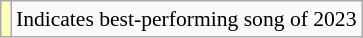<table class="wikitable" style="font-size:90%;">
<tr>
<td style="background-color:#FFFFBB"></td>
<td>Indicates best-performing song of 2023</td>
</tr>
</table>
